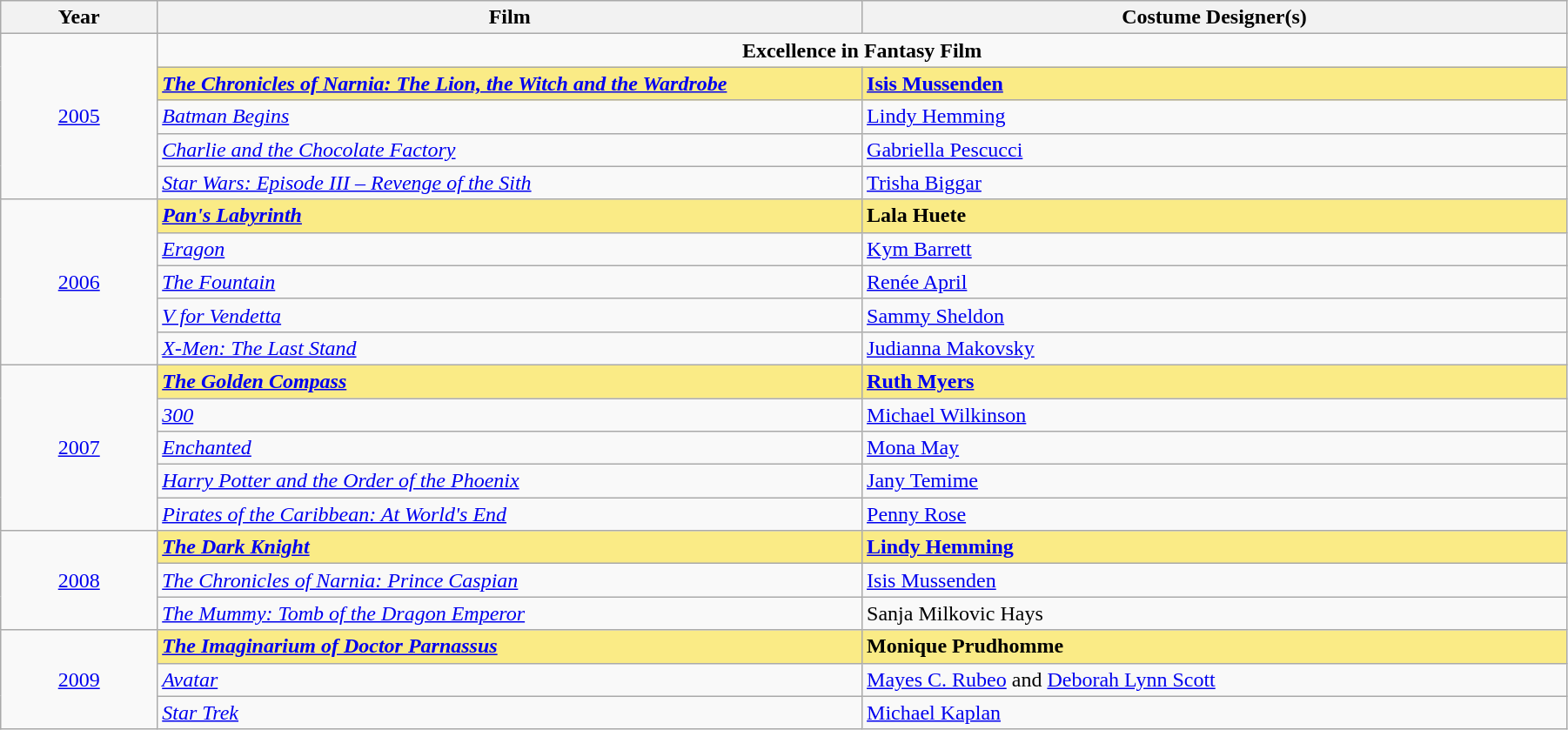<table class="wikitable" width="95%" cellpadding="5">
<tr>
<th width="10%">Year</th>
<th width="45%">Film</th>
<th width="45%">Costume Designer(s)</th>
</tr>
<tr>
<td rowspan="5" style="text-align:center;"><a href='#'>2005</a></td>
<td colspan=2 align="center"><strong>Excellence in Fantasy Film</strong></td>
</tr>
<tr>
<td style="background:#FAEB86;"><strong><em><a href='#'>The Chronicles of Narnia: The Lion, the Witch and the Wardrobe</a></em></strong></td>
<td style="background:#FAEB86;"><strong><a href='#'>Isis Mussenden</a></strong></td>
</tr>
<tr>
<td><em><a href='#'>Batman Begins</a></em></td>
<td><a href='#'>Lindy Hemming</a></td>
</tr>
<tr>
<td><em><a href='#'>Charlie and the Chocolate Factory</a></em></td>
<td><a href='#'>Gabriella Pescucci</a></td>
</tr>
<tr>
<td><em><a href='#'>Star Wars: Episode III – Revenge of the Sith</a></em></td>
<td><a href='#'>Trisha Biggar</a></td>
</tr>
<tr>
<td rowspan="5" style="text-align:center;"><a href='#'>2006</a></td>
<td style="background:#FAEB86;"><strong><em><a href='#'>Pan's Labyrinth</a></em></strong></td>
<td style="background:#FAEB86;"><strong>Lala Huete</strong></td>
</tr>
<tr>
<td><em><a href='#'>Eragon</a></em></td>
<td><a href='#'>Kym Barrett</a></td>
</tr>
<tr>
<td><em><a href='#'>The Fountain</a></em></td>
<td><a href='#'>Renée April</a></td>
</tr>
<tr>
<td><em><a href='#'>V for Vendetta</a></em></td>
<td><a href='#'>Sammy Sheldon</a></td>
</tr>
<tr>
<td><em><a href='#'>X-Men: The Last Stand</a></em></td>
<td><a href='#'>Judianna Makovsky</a></td>
</tr>
<tr>
<td rowspan="5" style="text-align:center;"><a href='#'>2007</a></td>
<td style="background:#FAEB86;"><strong><em><a href='#'>The Golden Compass</a></em></strong></td>
<td style="background:#FAEB86;"><strong><a href='#'>Ruth Myers</a></strong></td>
</tr>
<tr>
<td><em><a href='#'>300</a></em></td>
<td><a href='#'>Michael Wilkinson</a></td>
</tr>
<tr>
<td><em><a href='#'>Enchanted</a></em></td>
<td><a href='#'>Mona May</a></td>
</tr>
<tr>
<td><em><a href='#'>Harry Potter and the Order of the Phoenix</a></em></td>
<td><a href='#'>Jany Temime</a></td>
</tr>
<tr>
<td><em><a href='#'>Pirates of the Caribbean: At World's End</a></em></td>
<td><a href='#'>Penny Rose</a></td>
</tr>
<tr>
<td rowspan="3" style="text-align:center;"><a href='#'>2008</a></td>
<td style="background:#FAEB86;"><strong><em><a href='#'>The Dark Knight</a></em></strong></td>
<td style="background:#FAEB86;"><strong><a href='#'>Lindy Hemming</a></strong></td>
</tr>
<tr>
<td><em><a href='#'>The Chronicles of Narnia: Prince Caspian</a></em></td>
<td><a href='#'>Isis Mussenden</a></td>
</tr>
<tr>
<td><em><a href='#'>The Mummy: Tomb of the Dragon Emperor</a></em></td>
<td>Sanja Milkovic Hays</td>
</tr>
<tr>
<td rowspan="3" style="text-align:center;"><a href='#'>2009</a></td>
<td style="background:#FAEB86;"><strong><em><a href='#'>The Imaginarium of Doctor Parnassus</a></em></strong></td>
<td style="background:#FAEB86;"><strong>Monique Prudhomme</strong></td>
</tr>
<tr>
<td><em><a href='#'>Avatar</a></em></td>
<td><a href='#'>Mayes C. Rubeo</a> and <a href='#'>Deborah Lynn Scott</a></td>
</tr>
<tr>
<td><em><a href='#'>Star Trek</a></em></td>
<td><a href='#'>Michael Kaplan</a></td>
</tr>
</table>
